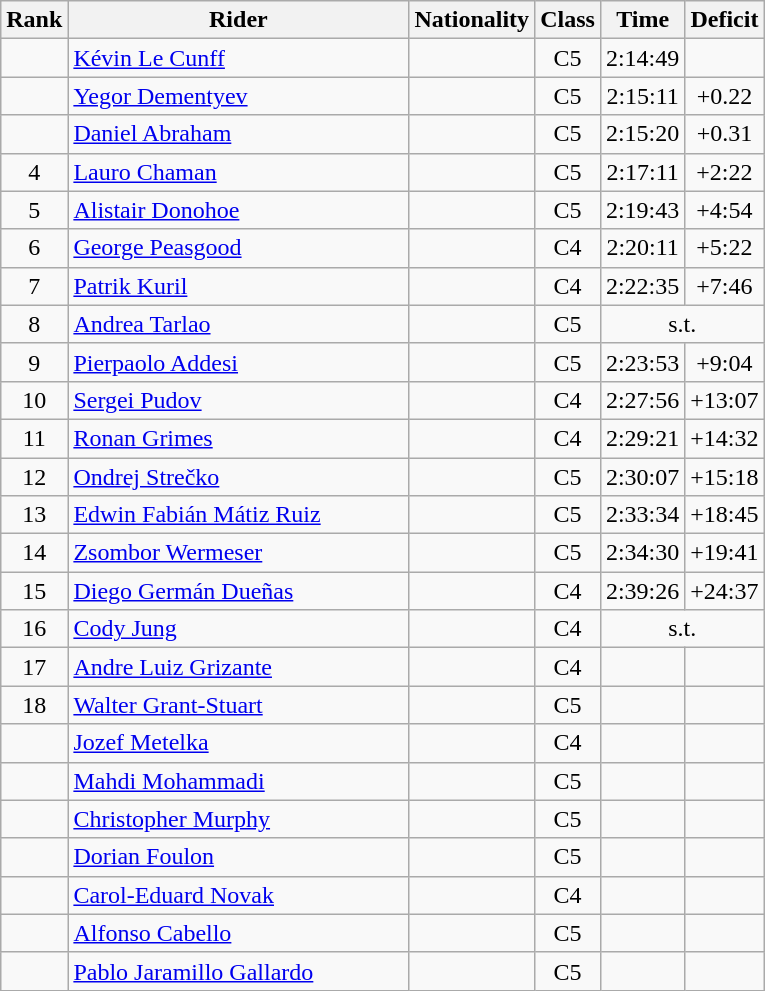<table class="wikitable sortable" style="text-align:center">
<tr>
<th width=20>Rank</th>
<th width=220>Rider</th>
<th>Nationality</th>
<th>Class</th>
<th>Time</th>
<th>Deficit</th>
</tr>
<tr>
<td></td>
<td align=left><a href='#'>Kévin Le Cunff</a></td>
<td align=left></td>
<td>C5</td>
<td>2:14:49</td>
<td></td>
</tr>
<tr>
<td></td>
<td align=left><a href='#'>Yegor Dementyev</a></td>
<td align=left></td>
<td>C5</td>
<td>2:15:11</td>
<td>+0.22</td>
</tr>
<tr>
<td></td>
<td align=left><a href='#'>Daniel Abraham</a></td>
<td align=left></td>
<td>C5</td>
<td>2:15:20</td>
<td>+0.31</td>
</tr>
<tr>
<td>4</td>
<td align=left><a href='#'>Lauro Chaman</a></td>
<td align=left></td>
<td>C5</td>
<td>2:17:11</td>
<td>+2:22</td>
</tr>
<tr>
<td>5</td>
<td align=left><a href='#'>Alistair Donohoe</a></td>
<td align=left></td>
<td>C5</td>
<td>2:19:43</td>
<td>+4:54</td>
</tr>
<tr>
<td>6</td>
<td align=left><a href='#'>George Peasgood</a></td>
<td align=left></td>
<td>C4</td>
<td>2:20:11</td>
<td>+5:22</td>
</tr>
<tr>
<td>7</td>
<td align=left><a href='#'>Patrik Kuril</a></td>
<td align=left></td>
<td>C4</td>
<td>2:22:35</td>
<td>+7:46</td>
</tr>
<tr>
<td>8</td>
<td align=left><a href='#'>Andrea Tarlao</a></td>
<td align=left></td>
<td>C5</td>
<td colspan=2>s.t.</td>
</tr>
<tr>
<td>9</td>
<td align=left><a href='#'>Pierpaolo Addesi</a></td>
<td align=left></td>
<td>C5</td>
<td>2:23:53</td>
<td>+9:04</td>
</tr>
<tr>
<td>10</td>
<td align=left><a href='#'>Sergei Pudov</a></td>
<td align=left></td>
<td>C4</td>
<td>2:27:56</td>
<td>+13:07</td>
</tr>
<tr>
<td>11</td>
<td align=left><a href='#'>Ronan Grimes</a></td>
<td align=left></td>
<td>C4</td>
<td>2:29:21</td>
<td>+14:32</td>
</tr>
<tr>
<td>12</td>
<td align=left><a href='#'>Ondrej Strečko</a></td>
<td align=left></td>
<td>C5</td>
<td>2:30:07</td>
<td>+15:18</td>
</tr>
<tr>
<td>13</td>
<td align=left><a href='#'>Edwin Fabián Mátiz Ruiz</a></td>
<td align=left></td>
<td>C5</td>
<td>2:33:34</td>
<td>+18:45</td>
</tr>
<tr>
<td>14</td>
<td align=left><a href='#'>Zsombor Wermeser</a></td>
<td align=left></td>
<td>C5</td>
<td>2:34:30</td>
<td>+19:41</td>
</tr>
<tr>
<td>15</td>
<td align=left><a href='#'>Diego Germán Dueñas</a></td>
<td align=left></td>
<td>C4</td>
<td>2:39:26</td>
<td>+24:37</td>
</tr>
<tr>
<td>16</td>
<td align=left><a href='#'>Cody Jung</a></td>
<td align=left></td>
<td>C4</td>
<td colspan=2>s.t.</td>
</tr>
<tr>
<td>17</td>
<td align=left><a href='#'>Andre Luiz Grizante</a></td>
<td align=left></td>
<td>C4</td>
<td></td>
<td></td>
</tr>
<tr>
<td>18</td>
<td align=left><a href='#'>Walter Grant-Stuart</a></td>
<td align=left></td>
<td>C5</td>
<td></td>
<td></td>
</tr>
<tr>
<td></td>
<td align=left><a href='#'>Jozef Metelka</a></td>
<td align=left></td>
<td>C4</td>
<td></td>
<td></td>
</tr>
<tr>
<td></td>
<td align=left><a href='#'>Mahdi Mohammadi</a></td>
<td align=left></td>
<td>C5</td>
<td></td>
<td></td>
</tr>
<tr>
<td></td>
<td align=left><a href='#'>Christopher Murphy</a></td>
<td align=left></td>
<td>C5</td>
<td></td>
<td></td>
</tr>
<tr>
<td></td>
<td align=left><a href='#'>Dorian Foulon</a></td>
<td align=left></td>
<td>C5</td>
<td></td>
<td></td>
</tr>
<tr>
<td></td>
<td align=left><a href='#'>Carol-Eduard Novak</a></td>
<td align=left></td>
<td>C4</td>
<td></td>
<td></td>
</tr>
<tr>
<td></td>
<td align=left><a href='#'>Alfonso Cabello</a></td>
<td align=left></td>
<td>C5</td>
<td></td>
<td></td>
</tr>
<tr>
<td></td>
<td align=left><a href='#'>Pablo Jaramillo Gallardo</a></td>
<td align=left></td>
<td>C5</td>
<td></td>
<td></td>
</tr>
</table>
